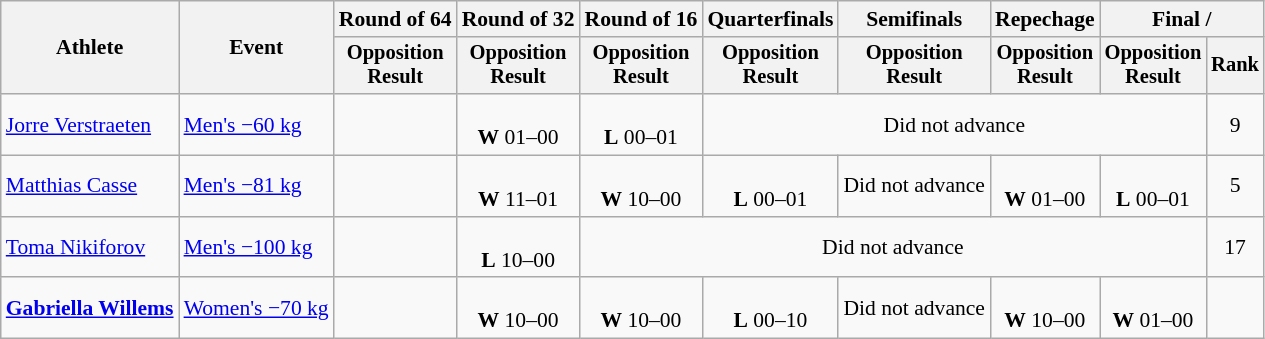<table class="wikitable" style="font-size:90%">
<tr>
<th rowspan="2">Athlete</th>
<th rowspan="2">Event</th>
<th>Round of 64</th>
<th>Round of 32</th>
<th>Round of 16</th>
<th>Quarterfinals</th>
<th>Semifinals</th>
<th>Repechage</th>
<th colspan=2>Final / </th>
</tr>
<tr style="font-size:95%">
<th>Opposition<br>Result</th>
<th>Opposition<br>Result</th>
<th>Opposition<br>Result</th>
<th>Opposition<br>Result</th>
<th>Opposition<br>Result</th>
<th>Opposition<br>Result</th>
<th>Opposition<br>Result</th>
<th>Rank</th>
</tr>
<tr align=center>
<td align=left><a href='#'>Jorre Verstraeten</a></td>
<td align=left><a href='#'>Men's −60 kg</a></td>
<td></td>
<td><br><strong>W</strong> 01–00</td>
<td><br><strong>L</strong> 00–01</td>
<td colspan=4>Did not advance</td>
<td>9</td>
</tr>
<tr align=center>
<td align=left><a href='#'>Matthias Casse</a></td>
<td align=left><a href='#'>Men's −81 kg</a></td>
<td></td>
<td><br><strong>W</strong> 11–01</td>
<td><br><strong>W</strong> 10–00</td>
<td><br><strong>L</strong> 00–01</td>
<td>Did not advance</td>
<td><br><strong>W</strong> 01–00</td>
<td><br><strong>L</strong> 00–01</td>
<td>5</td>
</tr>
<tr align=center>
<td align=left><a href='#'>Toma Nikiforov</a></td>
<td align=left><a href='#'>Men's −100 kg</a></td>
<td></td>
<td><br><strong>L</strong> 10–00</td>
<td colspan=5>Did not advance</td>
<td>17</td>
</tr>
<tr align=center>
<td align=left><strong><a href='#'>Gabriella Willems</a></strong></td>
<td align=left><a href='#'>Women's −70 kg</a></td>
<td></td>
<td><br><strong>W</strong> 10–00</td>
<td><br><strong>W</strong> 10–00</td>
<td><br><strong>L</strong> 00–10</td>
<td>Did not advance</td>
<td><br><strong>W</strong> 10–00</td>
<td><br><strong>W</strong> 01–00</td>
<td></td>
</tr>
</table>
